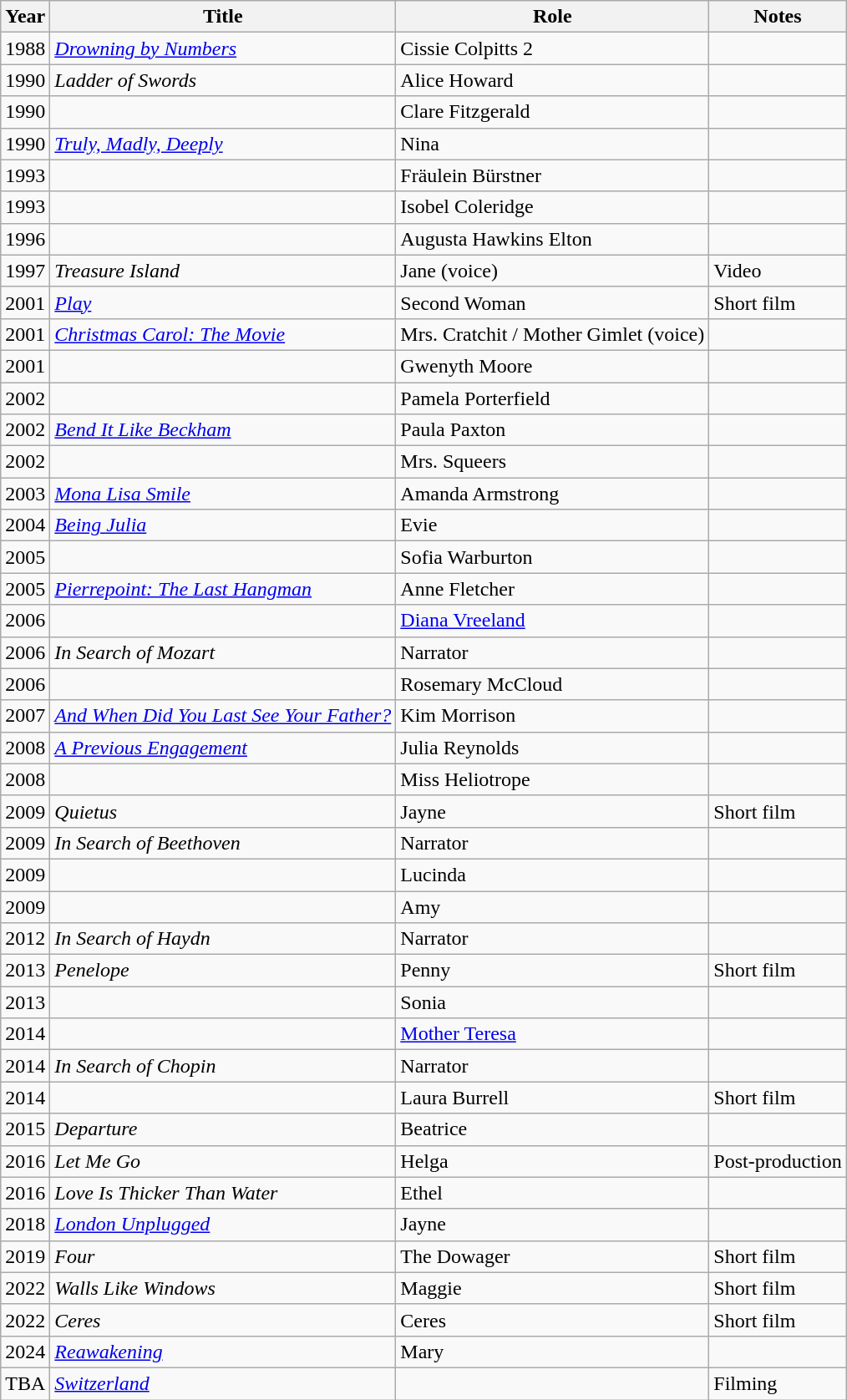<table class="wikitable sortable">
<tr>
<th>Year</th>
<th>Title</th>
<th>Role</th>
<th class="unsortable">Notes</th>
</tr>
<tr>
<td>1988</td>
<td><em><a href='#'>Drowning by Numbers</a></em></td>
<td>Cissie Colpitts 2</td>
<td></td>
</tr>
<tr>
<td>1990</td>
<td><em>Ladder of Swords</em></td>
<td>Alice Howard</td>
<td></td>
</tr>
<tr>
<td>1990</td>
<td><em></em></td>
<td>Clare Fitzgerald</td>
<td></td>
</tr>
<tr>
<td>1990</td>
<td><em><a href='#'>Truly, Madly, Deeply</a></em></td>
<td>Nina</td>
<td></td>
</tr>
<tr>
<td>1993</td>
<td><em></em></td>
<td>Fräulein Bürstner</td>
<td></td>
</tr>
<tr>
<td>1993</td>
<td><em></em></td>
<td>Isobel Coleridge</td>
<td></td>
</tr>
<tr>
<td>1996</td>
<td><em></em></td>
<td>Augusta Hawkins Elton</td>
<td></td>
</tr>
<tr>
<td>1997</td>
<td><em>Treasure Island</em></td>
<td>Jane (voice)</td>
<td>Video</td>
</tr>
<tr>
<td>2001</td>
<td><em><a href='#'>Play</a></em></td>
<td>Second Woman</td>
<td>Short film</td>
</tr>
<tr>
<td>2001</td>
<td><em><a href='#'>Christmas Carol: The Movie</a></em></td>
<td>Mrs. Cratchit / Mother Gimlet (voice)</td>
<td></td>
</tr>
<tr>
<td>2001</td>
<td><em></em></td>
<td>Gwenyth Moore</td>
<td></td>
</tr>
<tr>
<td>2002</td>
<td><em></em></td>
<td>Pamela Porterfield</td>
<td></td>
</tr>
<tr>
<td>2002</td>
<td><em><a href='#'>Bend It Like Beckham</a></em></td>
<td>Paula Paxton</td>
<td></td>
</tr>
<tr>
<td>2002</td>
<td><em></em></td>
<td>Mrs. Squeers</td>
<td></td>
</tr>
<tr>
<td>2003</td>
<td><em><a href='#'>Mona Lisa Smile</a></em></td>
<td>Amanda Armstrong</td>
<td></td>
</tr>
<tr>
<td>2004</td>
<td><em><a href='#'>Being Julia</a></em></td>
<td>Evie</td>
<td></td>
</tr>
<tr>
<td>2005</td>
<td><em></em></td>
<td>Sofia Warburton</td>
<td></td>
</tr>
<tr>
<td>2005</td>
<td><em><a href='#'>Pierrepoint: The Last Hangman</a></em></td>
<td>Anne Fletcher</td>
<td></td>
</tr>
<tr>
<td>2006</td>
<td><em></em></td>
<td><a href='#'>Diana Vreeland</a></td>
<td></td>
</tr>
<tr>
<td>2006</td>
<td><em>In Search of Mozart</em></td>
<td>Narrator</td>
<td></td>
</tr>
<tr>
<td>2006</td>
<td><em></em></td>
<td>Rosemary McCloud</td>
<td></td>
</tr>
<tr>
<td>2007</td>
<td><em><a href='#'>And When Did You Last See Your Father?</a></em></td>
<td>Kim Morrison</td>
<td></td>
</tr>
<tr>
<td>2008</td>
<td><em><a href='#'>A Previous Engagement</a></em></td>
<td>Julia Reynolds</td>
<td></td>
</tr>
<tr>
<td>2008</td>
<td><em></em></td>
<td>Miss Heliotrope</td>
<td></td>
</tr>
<tr>
<td>2009</td>
<td><em>Quietus</em></td>
<td>Jayne</td>
<td>Short film</td>
</tr>
<tr>
<td>2009</td>
<td><em>In Search of Beethoven</em></td>
<td>Narrator</td>
<td></td>
</tr>
<tr>
<td>2009</td>
<td><em></em></td>
<td>Lucinda</td>
<td></td>
</tr>
<tr>
<td>2009</td>
<td><em></em></td>
<td>Amy</td>
<td></td>
</tr>
<tr>
<td>2012</td>
<td><em>In Search of Haydn</em></td>
<td>Narrator</td>
<td></td>
</tr>
<tr>
<td>2013</td>
<td><em>Penelope</em></td>
<td>Penny</td>
<td>Short film</td>
</tr>
<tr>
<td>2013</td>
<td><em></em></td>
<td>Sonia</td>
<td></td>
</tr>
<tr>
<td>2014</td>
<td><em></em></td>
<td><a href='#'>Mother Teresa</a></td>
<td></td>
</tr>
<tr>
<td>2014</td>
<td><em>In Search of Chopin</em></td>
<td>Narrator</td>
<td></td>
</tr>
<tr>
<td>2014</td>
<td><em></em></td>
<td>Laura Burrell</td>
<td>Short film</td>
</tr>
<tr>
<td>2015</td>
<td><em>Departure</em></td>
<td>Beatrice</td>
<td></td>
</tr>
<tr>
<td>2016</td>
<td><em>Let Me Go</em></td>
<td>Helga</td>
<td>Post-production</td>
</tr>
<tr>
<td>2016</td>
<td><em>Love Is Thicker Than Water</em></td>
<td>Ethel</td>
<td></td>
</tr>
<tr>
<td>2018</td>
<td><em><a href='#'>London Unplugged</a></em></td>
<td>Jayne</td>
<td></td>
</tr>
<tr>
<td>2019</td>
<td><em>Four</em></td>
<td>The Dowager</td>
<td>Short film</td>
</tr>
<tr>
<td>2022</td>
<td><em>Walls Like Windows</em></td>
<td>Maggie</td>
<td>Short film</td>
</tr>
<tr>
<td>2022</td>
<td><em>Ceres</em></td>
<td>Ceres</td>
<td>Short film</td>
</tr>
<tr>
<td>2024</td>
<td><em><a href='#'>Reawakening</a></em></td>
<td>Mary</td>
<td></td>
</tr>
<tr>
<td>TBA</td>
<td><em><a href='#'>Switzerland</a></em></td>
<td></td>
<td>Filming</td>
</tr>
</table>
